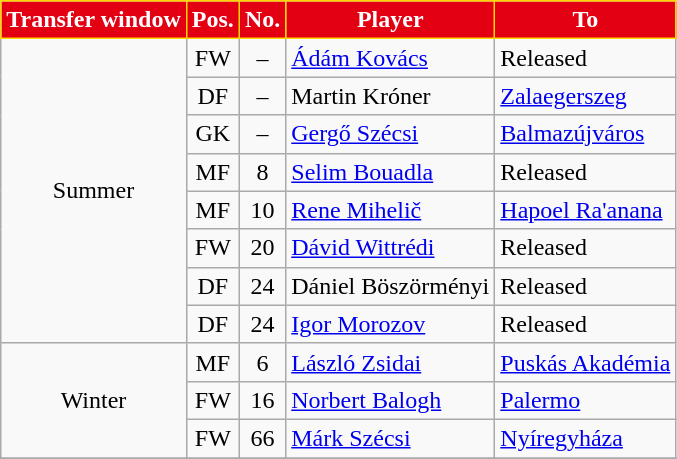<table class="wikitable plainrowheaders sortable">
<tr>
<th style="background-color:#E40013;color:white;border:1px solid gold">Transfer window</th>
<th style="background-color:#E40013;color:white;border:1px solid gold">Pos.</th>
<th style="background-color:#E40013;color:white;border:1px solid gold">No.</th>
<th style="background-color:#E40013;color:white;border:1px solid gold">Player</th>
<th style="background-color:#E40013;color:white;border:1px solid gold">To</th>
</tr>
<tr>
<td rowspan="8" style="text-align:center;">Summer</td>
<td style=text-align:center;>FW</td>
<td style=text-align:center;>–</td>
<td style=text-align:left;> <a href='#'>Ádám Kovács</a></td>
<td style=text-align:left;>Released</td>
</tr>
<tr>
<td style=text-align:center;>DF</td>
<td style=text-align:center;>–</td>
<td style=text-align:left;> Martin Króner</td>
<td style=text-align:left;><a href='#'>Zalaegerszeg</a></td>
</tr>
<tr>
<td style=text-align:center;>GK</td>
<td style=text-align:center;>–</td>
<td style=text-align:left;> <a href='#'>Gergő Szécsi</a></td>
<td style=text-align:left;><a href='#'>Balmazújváros</a></td>
</tr>
<tr>
<td style=text-align:center;>MF</td>
<td style=text-align:center;>8</td>
<td style=text-align:left;> <a href='#'>Selim Bouadla</a></td>
<td style=text-align:left;>Released</td>
</tr>
<tr>
<td style=text-align:center;>MF</td>
<td style=text-align:center;>10</td>
<td style=text-align:left;> <a href='#'>Rene Mihelič</a></td>
<td style=text-align:left;> <a href='#'>Hapoel Ra'anana</a></td>
</tr>
<tr>
<td style=text-align:center;>FW</td>
<td style=text-align:center;>20</td>
<td style=text-align:left;> <a href='#'>Dávid Wittrédi</a></td>
<td style=text-align:left;>Released</td>
</tr>
<tr>
<td style=text-align:center;>DF</td>
<td style=text-align:center;>24</td>
<td style=text-align:left;>  Dániel Böszörményi</td>
<td style=text-align:left;>Released</td>
</tr>
<tr>
<td style=text-align:center;>DF</td>
<td style=text-align:center;>24</td>
<td style=text-align:left;> <a href='#'>Igor Morozov</a></td>
<td style=text-align:left;>Released</td>
</tr>
<tr>
<td rowspan="3" style="text-align:center;">Winter</td>
<td style=text-align:center;>MF</td>
<td style=text-align:center;>6</td>
<td style=text-align:left;> <a href='#'>László Zsidai</a></td>
<td style=text-align:left;><a href='#'>Puskás Akadémia</a></td>
</tr>
<tr>
<td style=text-align:center;>FW</td>
<td style=text-align:center;>16</td>
<td style=text-align:left;> <a href='#'>Norbert Balogh</a></td>
<td style=text-align:left;> <a href='#'>Palermo</a></td>
</tr>
<tr>
<td style=text-align:center;>FW</td>
<td style=text-align:center;>66</td>
<td style=text-align:left;> <a href='#'>Márk Szécsi</a></td>
<td style=text-align:left;><a href='#'>Nyíregyháza</a></td>
</tr>
<tr>
</tr>
</table>
